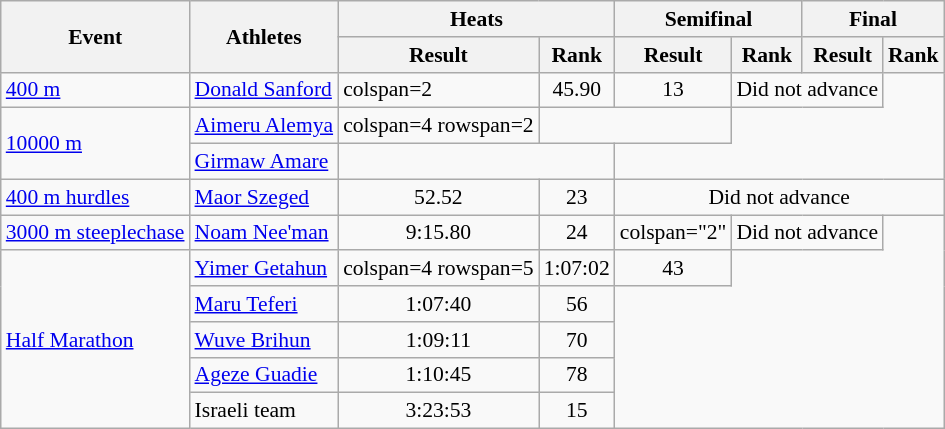<table class="wikitable" border="1" style="font-size:90%">
<tr>
<th rowspan=2>Event</th>
<th rowspan=2>Athletes</th>
<th colspan=2>Heats</th>
<th colspan=2>Semifinal</th>
<th colspan=2>Final</th>
</tr>
<tr>
<th>Result</th>
<th>Rank</th>
<th>Result</th>
<th>Rank</th>
<th>Result</th>
<th>Rank</th>
</tr>
<tr>
<td><a href='#'>400 m</a></td>
<td><a href='#'>Donald Sanford</a></td>
<td>colspan=2 </td>
<td align="center">45.90</td>
<td align="center">13</td>
<td colspan="2" align="center">Did not advance</td>
</tr>
<tr>
<td rowspan=2><a href='#'>10000 m</a></td>
<td><a href='#'>Aimeru Alemya</a></td>
<td>colspan=4 rowspan=2 </td>
<td colspan=2 align="center"></td>
</tr>
<tr>
<td><a href='#'>Girmaw Amare</a></td>
<td colspan=2 align="center"></td>
</tr>
<tr>
<td><a href='#'>400 m hurdles</a></td>
<td><a href='#'>Maor Szeged</a></td>
<td align=center>52.52</td>
<td align=center>23</td>
<td colspan="4" align="center">Did not advance</td>
</tr>
<tr>
<td><a href='#'>3000 m steeplechase</a></td>
<td><a href='#'>Noam Nee'man</a></td>
<td align=center>9:15.80</td>
<td align=center>24</td>
<td>colspan="2" </td>
<td colspan="2" align="center">Did not advance</td>
</tr>
<tr>
<td rowspan=5><a href='#'>Half Marathon</a></td>
<td><a href='#'>Yimer Getahun</a></td>
<td>colspan=4 rowspan=5 </td>
<td align=center>1:07:02 <strong></strong></td>
<td align=center>43</td>
</tr>
<tr>
<td><a href='#'>Maru Teferi</a></td>
<td align=center>1:07:40</td>
<td align=center>56</td>
</tr>
<tr>
<td><a href='#'>Wuve Brihun</a></td>
<td align=center>1:09:11</td>
<td align=center>70</td>
</tr>
<tr>
<td><a href='#'>Ageze Guadie</a></td>
<td align=center>1:10:45</td>
<td align=center>78</td>
</tr>
<tr>
<td>Israeli team</td>
<td align=center>3:23:53</td>
<td align=center>15</td>
</tr>
</table>
